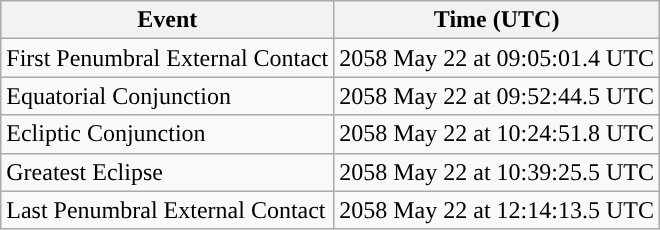<table class="wikitable">
<tr>
<th>Event</th>
<th>Time (UTC)</th>
</tr>
<tr>
<td>First Penumbral External Contact</td>
<td>2058 May 22 at 09:05:01.4 UTC</td>
</tr>
<tr>
<td>Equatorial Conjunction</td>
<td>2058 May 22 at 09:52:44.5 UTC</td>
</tr>
<tr>
<td>Ecliptic Conjunction</td>
<td>2058 May 22 at 10:24:51.8 UTC</td>
</tr>
<tr>
<td>Greatest Eclipse</td>
<td>2058 May 22 at 10:39:25.5 UTC</td>
</tr>
<tr>
<td>Last Penumbral External Contact</td>
<td>2058 May 22 at 12:14:13.5 UTC</td>
</tr>
</table>
